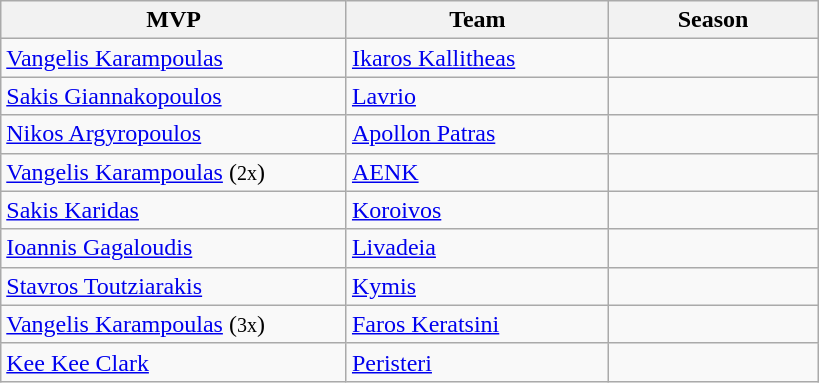<table class="wikitable">
<tr>
<th width=33%>MVP</th>
<th width=25%>Team</th>
<th width=20%>Season</th>
</tr>
<tr>
<td> <a href='#'>Vangelis Karampoulas</a></td>
<td><a href='#'>Ikaros Kallitheas</a></td>
<td></td>
</tr>
<tr>
<td> <a href='#'>Sakis Giannakopoulos</a></td>
<td><a href='#'>Lavrio</a></td>
<td></td>
</tr>
<tr>
<td> <a href='#'>Nikos Argyropoulos</a></td>
<td><a href='#'>Apollon Patras</a></td>
<td></td>
</tr>
<tr>
<td> <a href='#'>Vangelis Karampoulas</a> (<small>2x</small>)</td>
<td><a href='#'>AENK</a></td>
<td></td>
</tr>
<tr>
<td> <a href='#'>Sakis Karidas</a></td>
<td><a href='#'>Koroivos</a></td>
<td></td>
</tr>
<tr>
<td> <a href='#'>Ioannis Gagaloudis</a></td>
<td><a href='#'>Livadeia</a></td>
<td></td>
</tr>
<tr>
<td> <a href='#'>Stavros Toutziarakis</a></td>
<td><a href='#'>Kymis</a></td>
<td></td>
</tr>
<tr>
<td> <a href='#'>Vangelis Karampoulas</a> (<small>3x</small>)</td>
<td><a href='#'>Faros Keratsini</a></td>
<td></td>
</tr>
<tr>
<td> <a href='#'>Kee Kee Clark</a></td>
<td><a href='#'>Peristeri</a></td>
<td></td>
</tr>
</table>
